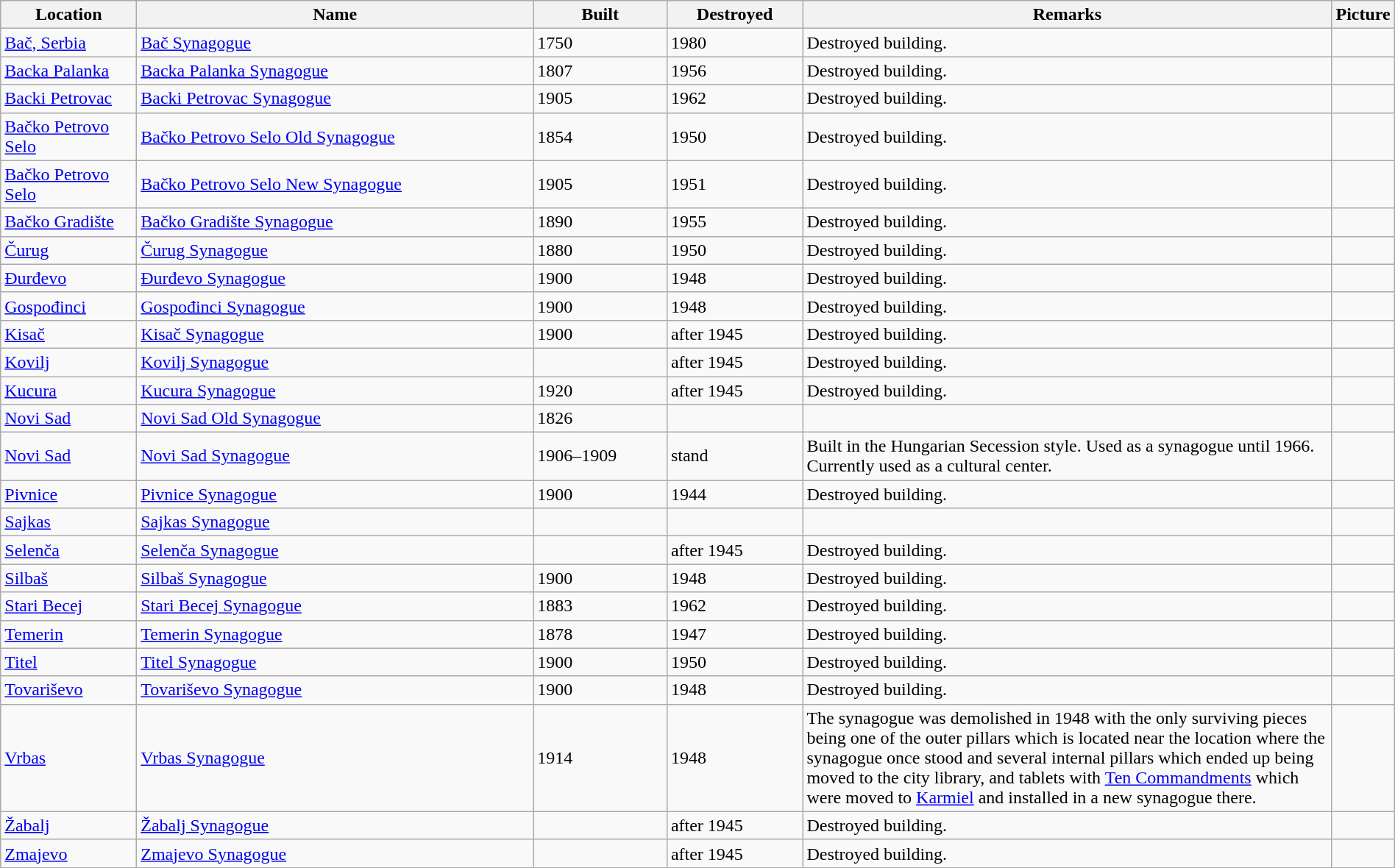<table class="wikitable sortable" width="100%">
<tr>
<th width="10%">Location</th>
<th width="30%">Name</th>
<th width="10%">Built</th>
<th width="10%">Destroyed</th>
<th width="40%" class="unsortable">Remarks</th>
<th width="10%" class="unsortable">Picture</th>
</tr>
<tr>
<td><a href='#'>Bač, Serbia</a></td>
<td><a href='#'>Bač Synagogue</a></td>
<td>1750</td>
<td>1980</td>
<td>Destroyed building.</td>
<td></td>
</tr>
<tr>
<td><a href='#'>Backa Palanka</a></td>
<td><a href='#'>Backa Palanka Synagogue</a></td>
<td>1807</td>
<td>1956</td>
<td>Destroyed building.</td>
<td></td>
</tr>
<tr>
<td><a href='#'>Backi Petrovac</a></td>
<td><a href='#'>Backi Petrovac Synagogue</a></td>
<td>1905</td>
<td>1962</td>
<td>Destroyed building.</td>
<td></td>
</tr>
<tr>
<td><a href='#'>Bačko Petrovo Selo</a></td>
<td><a href='#'>Bačko Petrovo Selo Old Synagogue</a></td>
<td>1854</td>
<td>1950</td>
<td>Destroyed building.</td>
<td></td>
</tr>
<tr>
<td><a href='#'>Bačko Petrovo Selo</a></td>
<td><a href='#'>Bačko Petrovo Selo New Synagogue</a></td>
<td>1905</td>
<td>1951</td>
<td>Destroyed building.</td>
<td></td>
</tr>
<tr>
<td><a href='#'>Bačko Gradište</a></td>
<td><a href='#'>Bačko Gradište Synagogue</a></td>
<td>1890</td>
<td>1955</td>
<td>Destroyed building.</td>
<td></td>
</tr>
<tr>
<td><a href='#'>Čurug</a></td>
<td><a href='#'>Čurug Synagogue</a></td>
<td>1880</td>
<td>1950</td>
<td>Destroyed building.</td>
<td></td>
</tr>
<tr>
<td><a href='#'>Đurđevo</a></td>
<td><a href='#'>Đurđevo Synagogue</a></td>
<td>1900</td>
<td>1948</td>
<td>Destroyed building.</td>
<td></td>
</tr>
<tr>
<td><a href='#'>Gospođinci</a></td>
<td><a href='#'>Gospođinci Synagogue</a></td>
<td>1900</td>
<td>1948</td>
<td>Destroyed building.</td>
<td></td>
</tr>
<tr>
<td><a href='#'>Kisač</a></td>
<td><a href='#'>Kisač Synagogue</a></td>
<td>1900</td>
<td>after 1945</td>
<td>Destroyed building.</td>
<td></td>
</tr>
<tr>
<td><a href='#'>Kovilj</a></td>
<td><a href='#'>Kovilj Synagogue</a></td>
<td></td>
<td>after 1945</td>
<td>Destroyed building.</td>
<td></td>
</tr>
<tr>
<td><a href='#'>Kucura</a></td>
<td><a href='#'>Kucura Synagogue</a></td>
<td>1920</td>
<td>after 1945</td>
<td>Destroyed building.</td>
<td></td>
</tr>
<tr>
<td><a href='#'>Novi Sad</a></td>
<td><a href='#'>Novi Sad Old Synagogue</a></td>
<td>1826</td>
<td></td>
<td></td>
<td></td>
</tr>
<tr>
<td><a href='#'>Novi Sad</a></td>
<td><a href='#'>Novi Sad Synagogue</a></td>
<td>1906–1909</td>
<td>stand</td>
<td>Built in the Hungarian Secession style. Used as a synagogue until 1966. Currently used as a cultural center. </td>
<td></td>
</tr>
<tr>
<td><a href='#'>Pivnice</a></td>
<td><a href='#'>Pivnice Synagogue</a></td>
<td>1900</td>
<td>1944</td>
<td>Destroyed building.</td>
<td></td>
</tr>
<tr>
<td><a href='#'>Sajkas</a></td>
<td><a href='#'>Sajkas Synagogue</a></td>
<td></td>
<td></td>
<td></td>
<td></td>
</tr>
<tr>
<td><a href='#'>Selenča</a></td>
<td><a href='#'>Selenča Synagogue</a></td>
<td></td>
<td>after 1945</td>
<td>Destroyed building.</td>
<td></td>
</tr>
<tr>
<td><a href='#'>Silbaš</a></td>
<td><a href='#'>Silbaš Synagogue</a></td>
<td>1900</td>
<td>1948</td>
<td>Destroyed building.</td>
<td></td>
</tr>
<tr>
<td><a href='#'>Stari Becej</a></td>
<td><a href='#'>Stari Becej Synagogue</a></td>
<td>1883</td>
<td>1962</td>
<td>Destroyed building.</td>
<td></td>
</tr>
<tr>
<td><a href='#'>Temerin</a></td>
<td><a href='#'>Temerin Synagogue</a></td>
<td>1878</td>
<td>1947</td>
<td>Destroyed building.</td>
<td></td>
</tr>
<tr>
<td><a href='#'>Titel</a></td>
<td><a href='#'>Titel Synagogue</a></td>
<td>1900</td>
<td>1950</td>
<td>Destroyed building.</td>
<td></td>
</tr>
<tr>
<td><a href='#'>Tovariševo</a></td>
<td><a href='#'>Tovariševo Synagogue</a></td>
<td>1900</td>
<td>1948</td>
<td>Destroyed building.</td>
<td></td>
</tr>
<tr>
<td><a href='#'>Vrbas</a></td>
<td><a href='#'>Vrbas Synagogue</a></td>
<td>1914</td>
<td>1948</td>
<td>The synagogue was demolished in 1948 with the only surviving pieces being one of the outer pillars which is located near the location where the synagogue once stood and several internal pillars which ended up being moved to the city library, and tablets with <a href='#'>Ten Commandments</a> which were moved to <a href='#'>Karmiel</a> and installed in a new synagogue there. </td>
<td></td>
</tr>
<tr>
<td><a href='#'>Žabalj</a></td>
<td><a href='#'>Žabalj Synagogue</a></td>
<td></td>
<td>after 1945</td>
<td>Destroyed building.</td>
<td></td>
</tr>
<tr>
<td><a href='#'>Zmajevo</a></td>
<td><a href='#'>Zmajevo Synagogue</a></td>
<td></td>
<td>after 1945</td>
<td>Destroyed building.</td>
<td></td>
</tr>
</table>
